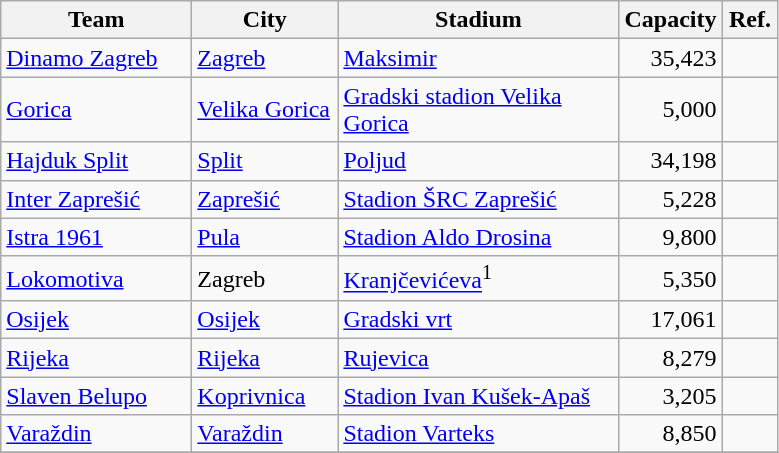<table class="wikitable sortable">
<tr>
<th width="120">Team</th>
<th width="90">City</th>
<th width="180">Stadium</th>
<th width="60">Capacity</th>
<th width="30">Ref.</th>
</tr>
<tr>
<td><a href='#'>Dinamo Zagreb</a></td>
<td><a href='#'>Zagreb</a></td>
<td><a href='#'>Maksimir</a></td>
<td align="right">35,423</td>
<td></td>
</tr>
<tr>
<td><a href='#'>Gorica</a></td>
<td><a href='#'>Velika Gorica</a></td>
<td><a href='#'>Gradski stadion Velika Gorica</a></td>
<td align="right">5,000</td>
<td></td>
</tr>
<tr>
<td><a href='#'>Hajduk Split</a></td>
<td><a href='#'>Split</a></td>
<td><a href='#'>Poljud</a></td>
<td align="right">34,198</td>
<td></td>
</tr>
<tr>
<td><a href='#'>Inter Zaprešić</a></td>
<td><a href='#'>Zaprešić</a></td>
<td><a href='#'>Stadion ŠRC Zaprešić</a></td>
<td align="right">5,228</td>
<td></td>
</tr>
<tr>
<td><a href='#'>Istra 1961</a></td>
<td><a href='#'>Pula</a></td>
<td><a href='#'>Stadion Aldo Drosina</a></td>
<td align="right">9,800</td>
<td></td>
</tr>
<tr>
<td><a href='#'>Lokomotiva</a></td>
<td>Zagreb</td>
<td><a href='#'>Kranjčevićeva</a><sup>1</sup></td>
<td align="right">5,350</td>
<td></td>
</tr>
<tr>
<td><a href='#'>Osijek</a></td>
<td><a href='#'>Osijek</a></td>
<td><a href='#'>Gradski vrt</a></td>
<td align="right">17,061</td>
<td></td>
</tr>
<tr>
<td><a href='#'>Rijeka</a></td>
<td><a href='#'>Rijeka</a></td>
<td><a href='#'>Rujevica</a></td>
<td align="right">8,279</td>
<td></td>
</tr>
<tr>
<td><a href='#'>Slaven Belupo</a></td>
<td><a href='#'>Koprivnica</a></td>
<td><a href='#'>Stadion Ivan Kušek-Apaš</a></td>
<td align="right">3,205</td>
<td></td>
</tr>
<tr>
<td><a href='#'>Varaždin</a></td>
<td><a href='#'>Varaždin</a></td>
<td><a href='#'>Stadion Varteks</a></td>
<td align="right">8,850</td>
<td></td>
</tr>
<tr>
</tr>
</table>
